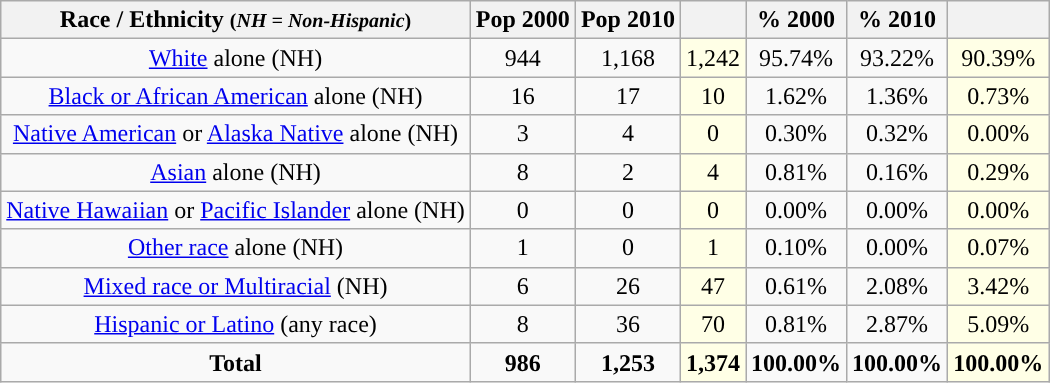<table class="wikitable" style="text-align:center;">
<tr>
<th>Race / Ethnicity <small>(<em>NH = Non-Hispanic</em>)</small></th>
<th>Pop 2000</th>
<th>Pop 2010</th>
<th></th>
<th>% 2000</th>
<th>% 2010</th>
<th></th>
</tr>
<tr>
<td><a href='#'>White</a> alone (NH)</td>
<td>944</td>
<td>1,168</td>
<td style='background: #ffffe6;'>1,242</td>
<td>95.74%</td>
<td>93.22%</td>
<td style='background: #ffffe6;'>90.39%</td>
</tr>
<tr>
<td><a href='#'>Black or African American</a> alone (NH)</td>
<td>16</td>
<td>17</td>
<td style='background: #ffffe6;'>10</td>
<td>1.62%</td>
<td>1.36%</td>
<td style='background: #ffffe6;'>0.73%</td>
</tr>
<tr>
<td><a href='#'>Native American</a> or <a href='#'>Alaska Native</a> alone (NH)</td>
<td>3</td>
<td>4</td>
<td style='background: #ffffe6;'>0</td>
<td>0.30%</td>
<td>0.32%</td>
<td style='background: #ffffe6;'>0.00%</td>
</tr>
<tr>
<td><a href='#'>Asian</a> alone (NH)</td>
<td>8</td>
<td>2</td>
<td style='background: #ffffe6;'>4</td>
<td>0.81%</td>
<td>0.16%</td>
<td style='background: #ffffe6;'>0.29%</td>
</tr>
<tr>
<td><a href='#'>Native Hawaiian</a> or <a href='#'>Pacific Islander</a> alone (NH)</td>
<td>0</td>
<td>0</td>
<td style='background: #ffffe6;'>0</td>
<td>0.00%</td>
<td>0.00%</td>
<td style='background: #ffffe6;'>0.00%</td>
</tr>
<tr>
<td><a href='#'>Other race</a> alone (NH)</td>
<td>1</td>
<td>0</td>
<td style='background: #ffffe6;'>1</td>
<td>0.10%</td>
<td>0.00%</td>
<td style='background: #ffffe6;'>0.07%</td>
</tr>
<tr>
<td><a href='#'>Mixed race or Multiracial</a> (NH)</td>
<td>6</td>
<td>26</td>
<td style='background: #ffffe6;'>47</td>
<td>0.61%</td>
<td>2.08%</td>
<td style='background: #ffffe6;'>3.42%</td>
</tr>
<tr>
<td><a href='#'>Hispanic or Latino</a> (any race)</td>
<td>8</td>
<td>36</td>
<td style='background: #ffffe6;'>70</td>
<td>0.81%</td>
<td>2.87%</td>
<td style='background: #ffffe6;'>5.09%</td>
</tr>
<tr>
<td><strong>Total</strong></td>
<td><strong>986</strong></td>
<td><strong>1,253</strong></td>
<td style='background: #ffffe6;'><strong>1,374</strong></td>
<td><strong>100.00%</strong></td>
<td><strong>100.00%</strong></td>
<td style='background: #ffffe6;'><strong>100.00%</strong></td>
</tr>
</table>
